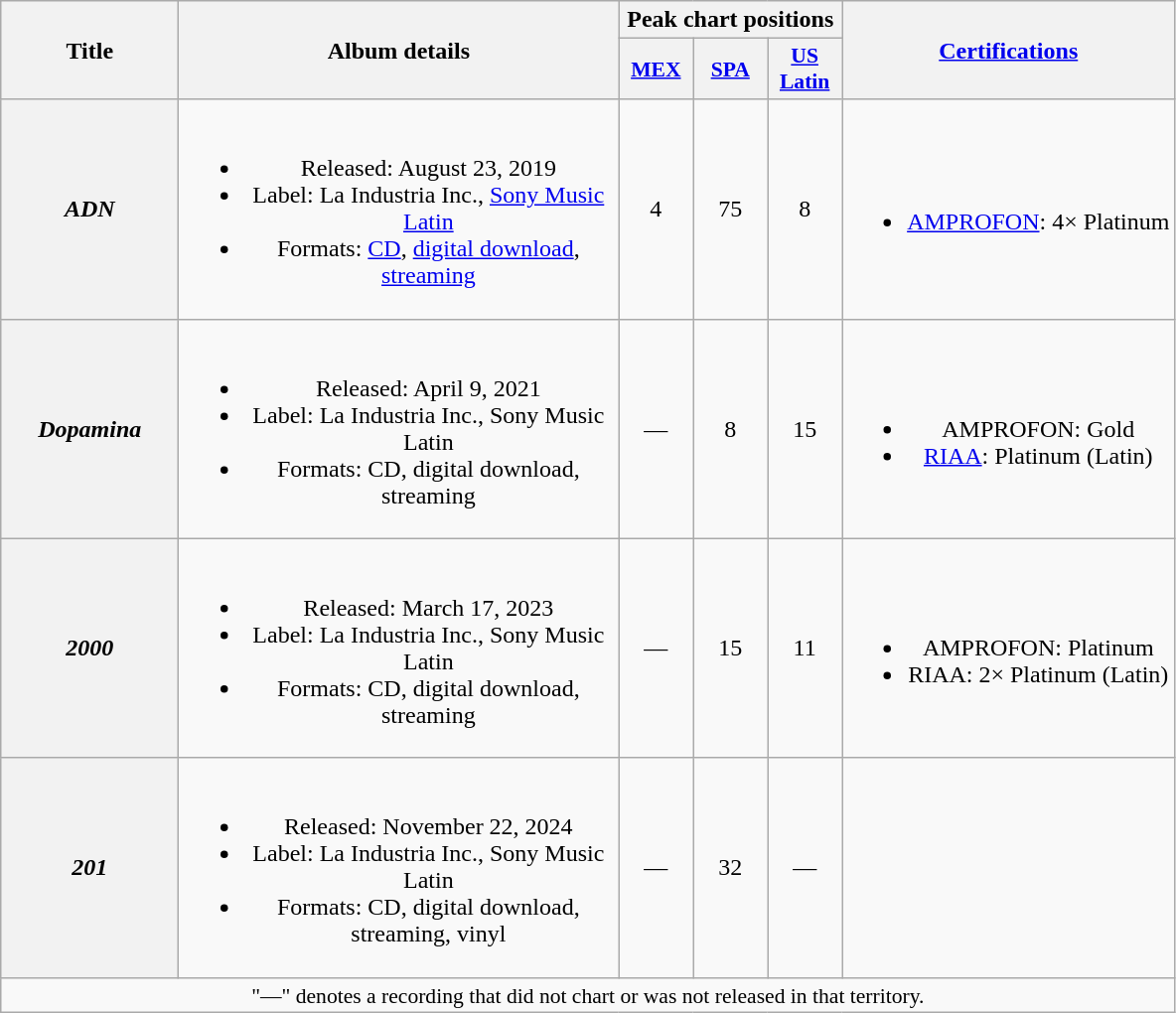<table class="wikitable plainrowheaders" style="text-align:center;">
<tr>
<th scope="col" rowspan="2" style="width:7em;">Title</th>
<th scope="col" rowspan="2" style="width:18em;">Album details</th>
<th scope="col" colspan="3">Peak chart positions</th>
<th scope="col" rowspan="2"><a href='#'>Certifications</a></th>
</tr>
<tr>
<th scope="col" style="width:3em;font-size:90%;"><a href='#'>MEX</a><br></th>
<th scope="col" style="width:3em;font-size:90%;"><a href='#'>SPA</a><br></th>
<th scope="col" style="width:3em;font-size:90%;"><a href='#'>US<br>Latin</a><br></th>
</tr>
<tr>
<th scope="row"><em>ADN</em></th>
<td><br><ul><li>Released: August 23, 2019</li><li>Label: La Industria Inc., <a href='#'>Sony Music Latin</a></li><li>Formats: <a href='#'>CD</a>, <a href='#'>digital download</a>, <a href='#'>streaming</a></li></ul></td>
<td>4</td>
<td>75</td>
<td>8</td>
<td><br><ul><li><a href='#'>AMPROFON</a>: 4× Platinum</li></ul></td>
</tr>
<tr>
<th scope="row"><em>Dopamina</em></th>
<td><br><ul><li>Released: April 9, 2021</li><li>Label: La Industria Inc., Sony Music Latin</li><li>Formats: CD, digital download, streaming</li></ul></td>
<td>—</td>
<td>8</td>
<td>15</td>
<td><br><ul><li>AMPROFON: Gold</li><li><a href='#'>RIAA</a>: Platinum <span>(Latin)</span></li></ul></td>
</tr>
<tr>
<th scope="row"><em>2000</em></th>
<td><br><ul><li>Released: March 17, 2023</li><li>Label: La Industria Inc., Sony Music Latin</li><li>Formats: CD, digital download, streaming</li></ul></td>
<td>—</td>
<td>15</td>
<td>11</td>
<td><br><ul><li>AMPROFON: Platinum</li><li>RIAA: 2× Platinum <span>(Latin)</span></li></ul></td>
</tr>
<tr>
<th scope="row"><em>201</em></th>
<td><br><ul><li>Released: November 22, 2024</li><li>Label: La Industria Inc., Sony Music Latin</li><li>Formats: CD, digital download, streaming, vinyl</li></ul></td>
<td>—</td>
<td>32</td>
<td>—</td>
</tr>
<tr>
<td colspan="14" style="font-size:90%">"—" denotes a recording that did not chart or was not released in that territory.</td>
</tr>
</table>
